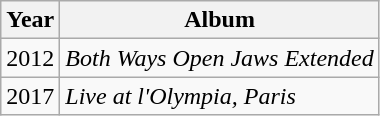<table class="wikitable" style="text-align:center;">
<tr>
<th>Year</th>
<th>Album</th>
</tr>
<tr>
<td>2012</td>
<td align="left"><em>Both Ways Open Jaws Extended</em></td>
</tr>
<tr>
<td>2017</td>
<td align="left"><em>Live at l'Olympia, Paris</em></td>
</tr>
</table>
